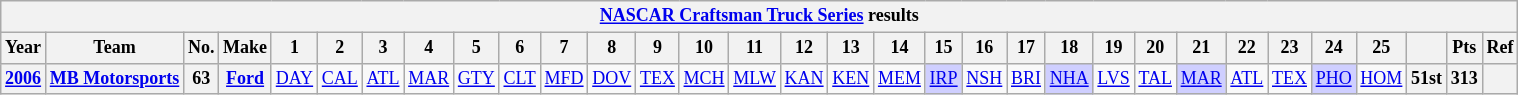<table class="wikitable" style="text-align:center; font-size:75%">
<tr>
<th colspan=32><a href='#'>NASCAR Craftsman Truck Series</a> results</th>
</tr>
<tr>
<th>Year</th>
<th>Team</th>
<th>No.</th>
<th>Make</th>
<th>1</th>
<th>2</th>
<th>3</th>
<th>4</th>
<th>5</th>
<th>6</th>
<th>7</th>
<th>8</th>
<th>9</th>
<th>10</th>
<th>11</th>
<th>12</th>
<th>13</th>
<th>14</th>
<th>15</th>
<th>16</th>
<th>17</th>
<th>18</th>
<th>19</th>
<th>20</th>
<th>21</th>
<th>22</th>
<th>23</th>
<th>24</th>
<th>25</th>
<th></th>
<th>Pts</th>
<th>Ref</th>
</tr>
<tr>
<th><a href='#'>2006</a></th>
<th><a href='#'>MB Motorsports</a></th>
<th>63</th>
<th><a href='#'>Ford</a></th>
<td><a href='#'>DAY</a></td>
<td><a href='#'>CAL</a></td>
<td><a href='#'>ATL</a></td>
<td><a href='#'>MAR</a></td>
<td><a href='#'>GTY</a></td>
<td><a href='#'>CLT</a></td>
<td><a href='#'>MFD</a></td>
<td><a href='#'>DOV</a></td>
<td><a href='#'>TEX</a></td>
<td><a href='#'>MCH</a></td>
<td><a href='#'>MLW</a></td>
<td><a href='#'>KAN</a></td>
<td><a href='#'>KEN</a></td>
<td><a href='#'>MEM</a></td>
<td style="background:#CFCFFF;"><a href='#'>IRP</a><br></td>
<td><a href='#'>NSH</a></td>
<td><a href='#'>BRI</a></td>
<td style="background:#CFCFFF;"><a href='#'>NHA</a><br></td>
<td><a href='#'>LVS</a></td>
<td><a href='#'>TAL</a></td>
<td style="background:#CFCFFF;"><a href='#'>MAR</a><br></td>
<td><a href='#'>ATL</a></td>
<td><a href='#'>TEX</a></td>
<td style="background:#CFCFFF;"><a href='#'>PHO</a><br></td>
<td><a href='#'>HOM</a></td>
<th>51st</th>
<th>313</th>
<th></th>
</tr>
</table>
